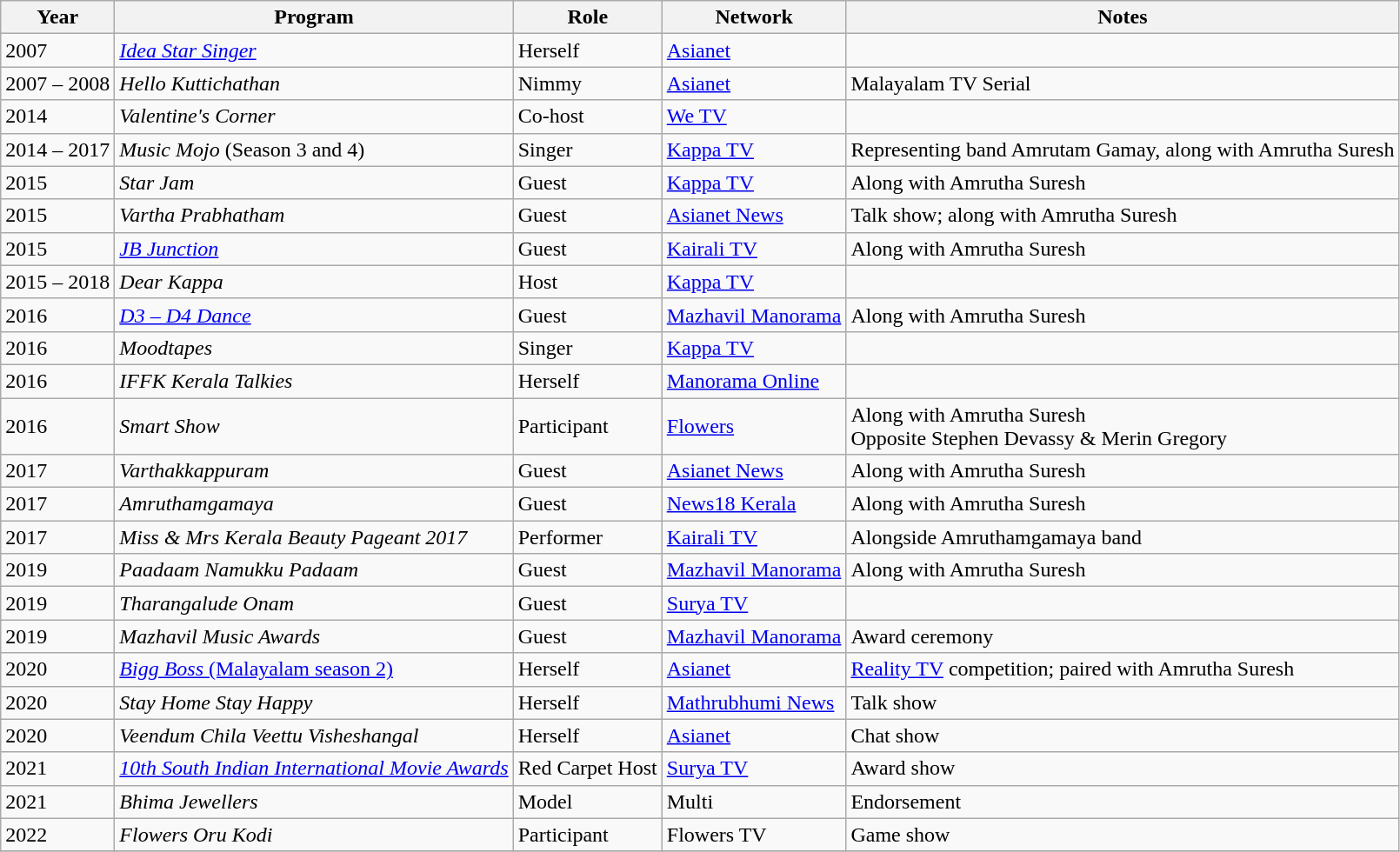<table class="wikitable sortable">
<tr>
<th>Year</th>
<th>Program</th>
<th>Role</th>
<th>Network</th>
<th class="unsortable">Notes</th>
</tr>
<tr>
<td>2007</td>
<td><em><a href='#'>Idea Star Singer</a></em></td>
<td>Herself</td>
<td><a href='#'>Asianet</a></td>
<td></td>
</tr>
<tr>
<td>2007 – 2008</td>
<td><em>Hello Kuttichathan</em></td>
<td>Nimmy</td>
<td><a href='#'>Asianet</a></td>
<td>Malayalam TV Serial</td>
</tr>
<tr>
<td>2014</td>
<td><em>Valentine's Corner</em></td>
<td>Co-host</td>
<td><a href='#'>We TV</a></td>
<td></td>
</tr>
<tr>
<td>2014 – 2017</td>
<td><em>Music Mojo</em> (Season 3 and 4)</td>
<td>Singer</td>
<td><a href='#'>Kappa TV</a></td>
<td>Representing band Amrutam Gamay, along with Amrutha Suresh</td>
</tr>
<tr>
<td>2015</td>
<td><em>Star Jam</em></td>
<td>Guest</td>
<td><a href='#'>Kappa TV</a></td>
<td>Along with Amrutha Suresh</td>
</tr>
<tr>
<td>2015</td>
<td><em>Vartha Prabhatham</em></td>
<td>Guest</td>
<td><a href='#'>Asianet News</a></td>
<td>Talk show; along with Amrutha Suresh</td>
</tr>
<tr>
<td>2015</td>
<td><em><a href='#'>JB Junction</a></em></td>
<td>Guest</td>
<td><a href='#'>Kairali TV</a></td>
<td>Along with Amrutha Suresh</td>
</tr>
<tr>
<td>2015 –  2018</td>
<td><em>Dear Kappa</em></td>
<td>Host</td>
<td><a href='#'>Kappa TV</a></td>
<td></td>
</tr>
<tr>
<td>2016</td>
<td><em><a href='#'>D3 – D4 Dance</a></em></td>
<td>Guest</td>
<td><a href='#'>Mazhavil Manorama</a></td>
<td>Along with Amrutha Suresh</td>
</tr>
<tr>
<td>2016</td>
<td><em>Moodtapes</em></td>
<td>Singer</td>
<td><a href='#'>Kappa TV</a></td>
<td></td>
</tr>
<tr>
<td>2016</td>
<td><em>IFFK Kerala Talkies</em></td>
<td>Herself</td>
<td><a href='#'>Manorama Online</a></td>
<td></td>
</tr>
<tr>
<td>2016</td>
<td><em>Smart Show</em></td>
<td>Participant</td>
<td><a href='#'>Flowers</a></td>
<td>Along with Amrutha Suresh <br>Opposite Stephen Devassy & Merin Gregory</td>
</tr>
<tr>
<td>2017</td>
<td><em>Varthakkappuram</em></td>
<td>Guest</td>
<td><a href='#'>Asianet News</a></td>
<td>Along with Amrutha Suresh</td>
</tr>
<tr>
<td>2017</td>
<td><em>Amruthamgamaya</em></td>
<td>Guest</td>
<td><a href='#'>News18 Kerala</a></td>
<td>Along with Amrutha Suresh</td>
</tr>
<tr>
<td>2017</td>
<td><em>Miss & Mrs Kerala Beauty Pageant 2017</em></td>
<td>Performer</td>
<td><a href='#'>Kairali TV</a></td>
<td>Alongside Amruthamgamaya band</td>
</tr>
<tr>
<td>2019</td>
<td><em>Paadaam Namukku Padaam</em></td>
<td>Guest</td>
<td><a href='#'>Mazhavil Manorama</a></td>
<td>Along with Amrutha Suresh</td>
</tr>
<tr>
<td>2019</td>
<td><em>Tharangalude Onam</em></td>
<td>Guest</td>
<td><a href='#'>Surya TV</a></td>
<td></td>
</tr>
<tr>
<td>2019</td>
<td><em>Mazhavil Music Awards</em></td>
<td>Guest</td>
<td><a href='#'>Mazhavil Manorama</a></td>
<td>Award ceremony</td>
</tr>
<tr>
<td>2020</td>
<td><a href='#'><em>Bigg Boss</em> (Malayalam season 2)</a></td>
<td>Herself</td>
<td><a href='#'>Asianet</a></td>
<td><a href='#'>Reality TV</a> competition; paired with Amrutha Suresh</td>
</tr>
<tr>
<td>2020</td>
<td><em>Stay Home Stay Happy</em></td>
<td>Herself</td>
<td><a href='#'>Mathrubhumi News</a></td>
<td>Talk show</td>
</tr>
<tr>
<td>2020</td>
<td><em>Veendum Chila Veettu Visheshangal</em></td>
<td>Herself</td>
<td><a href='#'>Asianet</a></td>
<td>Chat show</td>
</tr>
<tr>
<td>2021</td>
<td><em><a href='#'>10th South Indian International Movie Awards</a></em></td>
<td>Red Carpet Host</td>
<td><a href='#'>Surya TV</a></td>
<td>Award show</td>
</tr>
<tr>
<td>2021</td>
<td><em>Bhima Jewellers</em></td>
<td>Model</td>
<td>Multi</td>
<td>Endorsement</td>
</tr>
<tr>
<td>2022</td>
<td><em>Flowers Oru Kodi</em></td>
<td>Participant</td>
<td>Flowers TV</td>
<td>Game show</td>
</tr>
<tr>
</tr>
</table>
